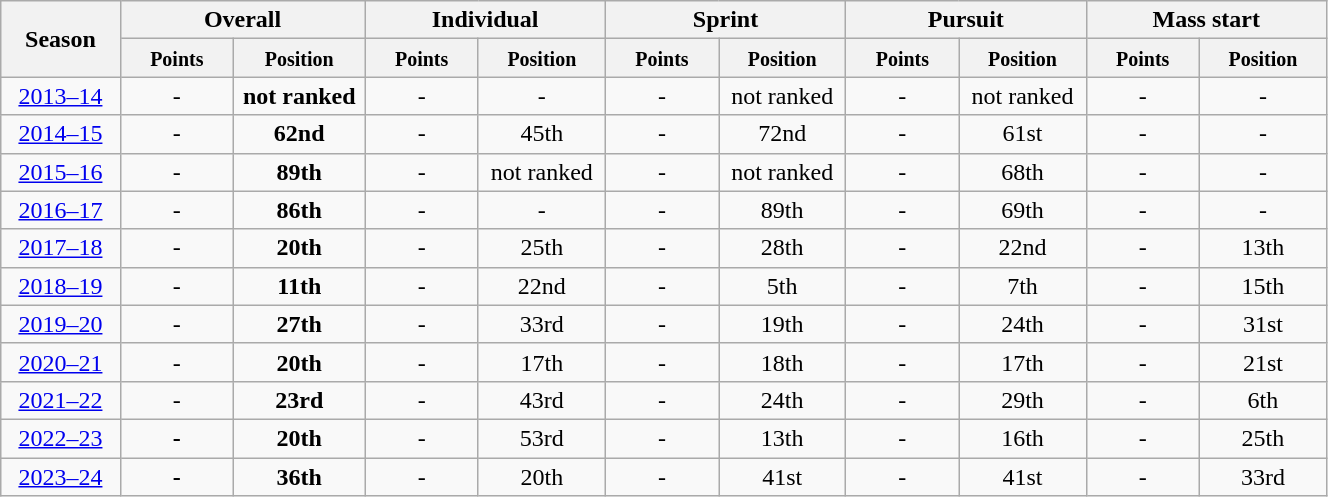<table class="wikitable" style="text-align:center;" width="70%">
<tr class="hintergrundfarbe5">
<th rowspan="2" style="width:4%;">Season</th>
<th colspan="2">Overall</th>
<th colspan="2">Individual</th>
<th colspan="2">Sprint</th>
<th colspan="2">Pursuit</th>
<th colspan="2">Mass start</th>
</tr>
<tr class="hintergrundfarbe5">
<th style="width:5%;"><small>Points</small></th>
<th style="width:5%;"><small>Position</small></th>
<th style="width:5%;"><small>Points</small></th>
<th style="width:5%;"><small>Position</small></th>
<th style="width:5%;"><small>Points</small></th>
<th style="width:5%;"><small>Position</small></th>
<th style="width:5%;"><small>Points</small></th>
<th style="width:5%;"><small>Position</small></th>
<th style="width:5%;"><small>Points</small></th>
<th style="width:5%;"><small>Position</small></th>
</tr>
<tr>
<td><a href='#'>2013–14</a></td>
<td>-</td>
<td><strong>not ranked</strong></td>
<td>-</td>
<td>-</td>
<td>-</td>
<td>not ranked</td>
<td>-</td>
<td>not ranked</td>
<td>-</td>
<td>-</td>
</tr>
<tr>
<td><a href='#'>2014–15</a></td>
<td>-</td>
<td><strong>62nd</strong></td>
<td>-</td>
<td>45th</td>
<td>-</td>
<td>72nd</td>
<td>-</td>
<td>61st</td>
<td>-</td>
<td>-</td>
</tr>
<tr>
<td><a href='#'>2015–16</a></td>
<td>-</td>
<td><strong>89th</strong></td>
<td>-</td>
<td>not ranked</td>
<td>-</td>
<td>not ranked</td>
<td>-</td>
<td>68th</td>
<td>-</td>
<td>-</td>
</tr>
<tr>
<td><a href='#'>2016–17</a></td>
<td>-</td>
<td><strong>86th</strong></td>
<td>-</td>
<td>-</td>
<td>-</td>
<td>89th</td>
<td>-</td>
<td>69th</td>
<td>-</td>
<td>-</td>
</tr>
<tr>
<td><a href='#'>2017–18</a></td>
<td>-</td>
<td><strong>20th</strong></td>
<td>-</td>
<td>25th</td>
<td>-</td>
<td>28th</td>
<td>-</td>
<td>22nd</td>
<td>-</td>
<td>13th</td>
</tr>
<tr>
<td><a href='#'>2018–19</a></td>
<td>-</td>
<td><strong>11th</strong></td>
<td>-</td>
<td>22nd</td>
<td>-</td>
<td>5th</td>
<td>-</td>
<td>7th</td>
<td>-</td>
<td>15th</td>
</tr>
<tr>
<td><a href='#'>2019–20</a></td>
<td>-</td>
<td><strong>27th</strong></td>
<td>-</td>
<td>33rd</td>
<td>-</td>
<td>19th</td>
<td>-</td>
<td>24th</td>
<td>-</td>
<td>31st</td>
</tr>
<tr>
<td><a href='#'>2020–21</a></td>
<td>-</td>
<td><strong>20th</strong></td>
<td>-</td>
<td>17th</td>
<td>-</td>
<td>18th</td>
<td>-</td>
<td>17th</td>
<td>-</td>
<td>21st</td>
</tr>
<tr>
<td><a href='#'>2021–22</a></td>
<td>-</td>
<td><strong>23rd</strong></td>
<td>-</td>
<td>43rd</td>
<td>-</td>
<td>24th</td>
<td>-</td>
<td>29th</td>
<td>-</td>
<td>6th</td>
</tr>
<tr>
<td><a href='#'>2022–23</a></td>
<td><strong>-</strong></td>
<td><strong>20th</strong></td>
<td>-</td>
<td>53rd</td>
<td>-</td>
<td>13th</td>
<td>-</td>
<td>16th</td>
<td>-</td>
<td>25th</td>
</tr>
<tr>
<td><a href='#'>2023–24</a></td>
<td><strong>-</strong></td>
<td><strong>36th</strong></td>
<td>-</td>
<td>20th</td>
<td>-</td>
<td>41st</td>
<td>-</td>
<td>41st</td>
<td>-</td>
<td>33rd</td>
</tr>
</table>
